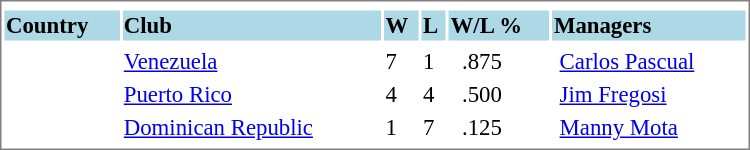<table cellpadding="1" width="500px" style="font-size: 95%; border: 1px solid gray;">
<tr align="center" style="font-size: larger;">
<td colspan=6></td>
</tr>
<tr style="background:lightblue;">
<td><strong>Country</strong></td>
<td><strong>Club</strong></td>
<td><strong>W</strong></td>
<td><strong>L</strong></td>
<td><strong>W/L %</strong></td>
<td><strong>Managers</strong></td>
</tr>
<tr align="center" style="vertical-align: middle;" style="background:lightblue;">
</tr>
<tr>
<td></td>
<td><a href='#'>Venezuela</a></td>
<td>7</td>
<td>1</td>
<td>  .875</td>
<td> <a href='#'>Carlos Pascual</a></td>
</tr>
<tr>
<td></td>
<td><a href='#'>Puerto Rico</a></td>
<td>4</td>
<td>4</td>
<td>  .500</td>
<td> <a href='#'>Jim Fregosi</a></td>
</tr>
<tr>
<td></td>
<td><a href='#'>Dominican Republic</a></td>
<td>1</td>
<td>7</td>
<td>  .125</td>
<td> <a href='#'>Manny Mota</a></td>
</tr>
<tr>
</tr>
</table>
